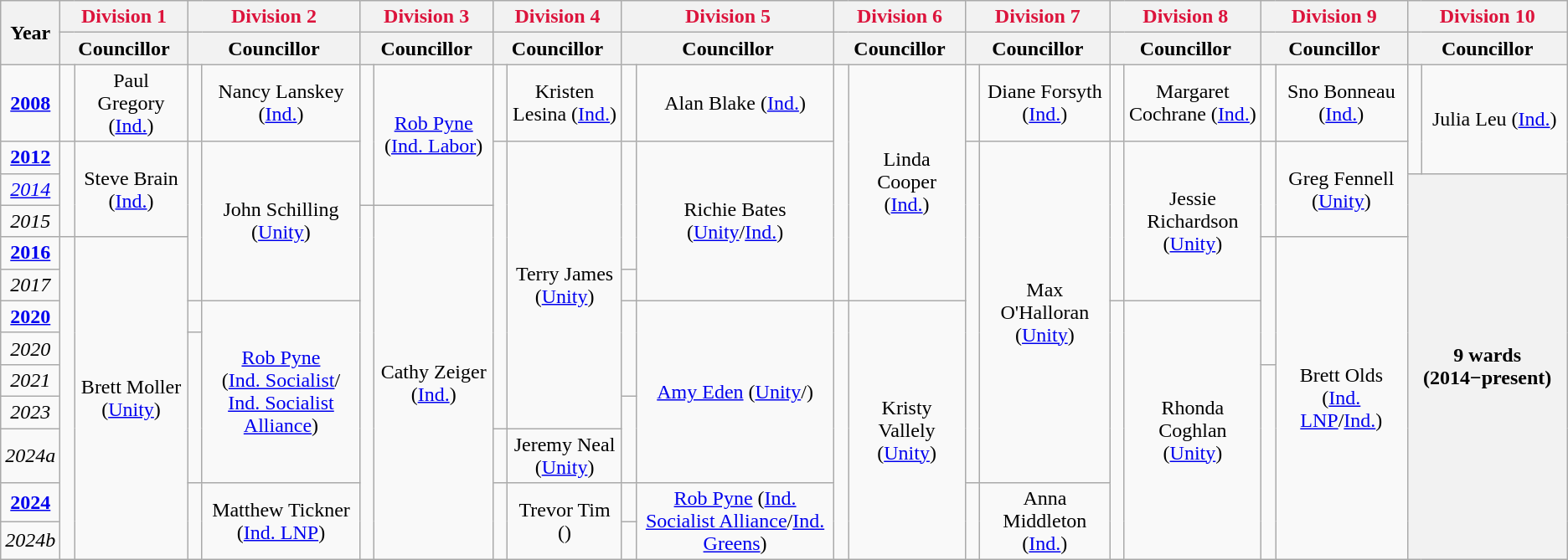<table class="wikitable">
<tr>
<th rowspan="2">Year</th>
<th style="color:crimson"; colspan="2">Division 1</th>
<th style="color:crimson"; colspan="2">Division 2</th>
<th style="color:crimson"; colspan="2">Division 3</th>
<th style="color:crimson"; colspan="2">Division 4</th>
<th style="color:crimson"; colspan="2">Division 5</th>
<th style="color:crimson"; colspan="2">Division 6</th>
<th style="color:crimson"; colspan="2">Division 7</th>
<th style="color:crimson"; colspan="2">Division 8</th>
<th style="color:crimson"; colspan="2">Division 9</th>
<th style="color:crimson"; colspan="2">Division 10</th>
</tr>
<tr>
<th colspan="2">Councillor</th>
<th colspan="2">Councillor</th>
<th colspan="2">Councillor</th>
<th colspan="2">Councillor</th>
<th colspan="2">Councillor</th>
<th colspan="2">Councillor</th>
<th colspan="2">Councillor</th>
<th colspan="2">Councillor</th>
<th colspan="2">Councillor</th>
<th colspan="2">Councillor</th>
</tr>
<tr>
<td align="center"><strong><a href='#'>2008</a></strong></td>
<td rowspan="1" width="1px" > </td>
<td rowspan="1"; align="center">Paul Gregory (<a href='#'>Ind.</a>)</td>
<td rowspan="1" width="1px" > </td>
<td rowspan="1"; align="center">Nancy Lanskey (<a href='#'>Ind.</a>)</td>
<td rowspan="3" width="1px" > </td>
<td rowspan="3"; align="center"><a href='#'>Rob Pyne</a> (<a href='#'>Ind. Labor</a>)</td>
<td rowspan="1" width="1px" > </td>
<td rowspan="1"; align="center">Kristen Lesina (<a href='#'>Ind.</a>)</td>
<td rowspan="1" width="1px" > </td>
<td rowspan="1"; align="center">Alan Blake (<a href='#'>Ind.</a>)</td>
<td rowspan="6" width="1px" > </td>
<td rowspan="6"; align="center">Linda Cooper (<a href='#'>Ind.</a>)</td>
<td rowspan="1" width="1px" > </td>
<td rowspan="1"; align="center">Diane Forsyth (<a href='#'>Ind.</a>)</td>
<td rowspan="1" width="1px" > </td>
<td rowspan="1"; align="center">Margaret Cochrane (<a href='#'>Ind.</a>)</td>
<td rowspan="1" width="1px" > </td>
<td rowspan="1"; align="center">Sno Bonneau (<a href='#'>Ind.</a>)</td>
<td rowspan="2" width="1px" > </td>
<td rowspan="2"; align="center">Julia Leu (<a href='#'>Ind.</a>)</td>
</tr>
<tr>
<td align="center"><strong><a href='#'>2012</a></strong></td>
<td rowspan="3" width="1px" > </td>
<td rowspan="3"; align="center">Steve Brain (<a href='#'>Ind.</a>)</td>
<td rowspan="5" width="1px" > </td>
<td rowspan="5"; align="center">John Schilling (<a href='#'>Unity</a>)</td>
<td rowspan="9" width="1px" > </td>
<td rowspan="9"; align="center">Terry James  (<a href='#'>Unity</a>)</td>
<td rowspan="4" width="1px" > </td>
<td rowspan="5"; align="center">Richie Bates (<a href='#'>Unity</a>/<a href='#'>Ind.</a>)</td>
<td rowspan="10" width="1px" > </td>
<td rowspan="10"; align="center">Max O'Halloran (<a href='#'>Unity</a>)</td>
<td rowspan="5" width="1px" > </td>
<td rowspan="5"; align="center">Jessie Richardson (<a href='#'>Unity</a>)</td>
<td rowspan="3" width="1px" > </td>
<td rowspan="3"; align="center">Greg Fennell (<a href='#'>Unity</a>)</td>
</tr>
<tr>
<td align="center"><em><a href='#'>2014</a></em></td>
<th colspan=2; rowspan=11>9 wards (2014−present)</th>
</tr>
<tr>
<td align="center"><em>2015</em></td>
<td rowspan="10" width="1px" > </td>
<td rowspan="10"; align="center">Cathy Zeiger (<a href='#'>Ind.</a>)</td>
</tr>
<tr>
<td align="center"><strong><a href='#'>2016</a></strong></td>
<td rowspan="9" width="1px" > </td>
<td rowspan="9"; align="center">Brett Moller (<a href='#'>Unity</a>)</td>
<td rowspan="4" width="1px" > </td>
<td rowspan="9"; align="center">Brett Olds (<a href='#'>Ind. LNP</a>/<a href='#'>Ind.</a>)</td>
</tr>
<tr>
<td align="center"><em>2017</em></td>
<td rowspan="1" width="1px" > </td>
</tr>
<tr>
<td align="center"><strong><a href='#'>2020</a></strong></td>
<td rowspan="1" width="1px" > </td>
<td rowspan="5"; align="center"><a href='#'>Rob Pyne</a> <br> (<a href='#'>Ind. Socialist</a>/ <a href='#'>Ind. Socialist Alliance</a>)</td>
<td rowspan="3" width="1px" > </td>
<td rowspan="5"; align="center"><a href='#'>Amy Eden</a> (<a href='#'>Unity</a>/)</td>
<td rowspan="7" width="1px" > </td>
<td rowspan="7"; align="center">Kristy Vallely (<a href='#'>Unity</a>)</td>
<td rowspan="7" width="1px" > </td>
<td rowspan="7"; align="center">Rhonda Coghlan (<a href='#'>Unity</a>)</td>
</tr>
<tr>
<td align="center"><em>2020</em></td>
<td rowspan="4" width="1px" > </td>
</tr>
<tr>
<td align="center"><em>2021</em></td>
<td rowspan="5" width="1px" > </td>
</tr>
<tr>
<td align="center"><em>2023</em></td>
<td rowspan="2" width="1px" > </td>
</tr>
<tr>
<td align="center"><em>2024a</em></td>
<td rowspan="1" width="1px" > </td>
<td rowspan="1"; align="center">Jeremy Neal (<a href='#'>Unity</a>)</td>
</tr>
<tr>
<td align="center"><strong><a href='#'>2024</a></strong></td>
<td rowspan="2" width="1px" > </td>
<td rowspan="2"; align="center">Matthew Tickner (<a href='#'>Ind. LNP</a>)</td>
<td rowspan="2" width="1px" > </td>
<td rowspan="2"; align="center">Trevor Tim ()</td>
<td rowspan="1" width="1px" > </td>
<td rowspan="2"; align="center"><a href='#'>Rob Pyne</a> (<a href='#'>Ind. Socialist Alliance</a>/<a href='#'>Ind. Greens</a>)</td>
<td rowspan="2" width="1px" > </td>
<td rowspan="2"; align="center">Anna Middleton (<a href='#'>Ind.</a>)</td>
</tr>
<tr>
<td align="center"><em>2024b</em></td>
<td rowspan="1" width="1px" > </td>
</tr>
</table>
